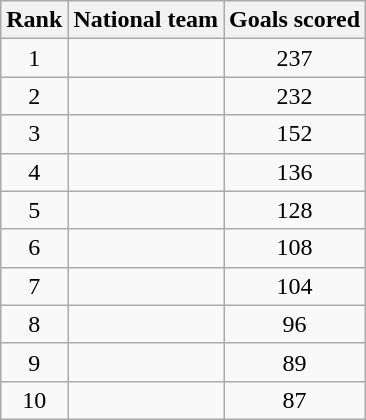<table class="wikitable" style="text-align:center">
<tr>
<th>Rank</th>
<th>National team</th>
<th>Goals scored</th>
</tr>
<tr>
<td>1</td>
<td align="left"></td>
<td>237</td>
</tr>
<tr>
<td>2</td>
<td align="left"></td>
<td>232</td>
</tr>
<tr>
<td>3</td>
<td align="left"></td>
<td>152</td>
</tr>
<tr>
<td>4</td>
<td align="left"></td>
<td>136</td>
</tr>
<tr>
<td>5</td>
<td align="left"></td>
<td>128</td>
</tr>
<tr>
<td>6</td>
<td align="left"></td>
<td>108</td>
</tr>
<tr>
<td>7</td>
<td align="left"></td>
<td>104</td>
</tr>
<tr>
<td>8</td>
<td align="left"></td>
<td>96</td>
</tr>
<tr>
<td>9</td>
<td align="left"></td>
<td>89</td>
</tr>
<tr>
<td>10</td>
<td align="left"></td>
<td>87</td>
</tr>
</table>
